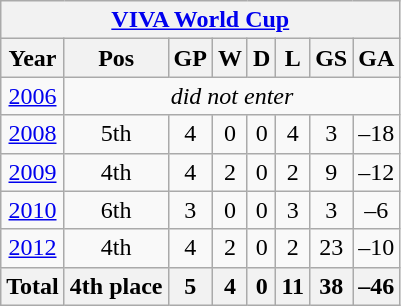<table class="wikitable" style="text-align: center;">
<tr>
<th colspan=9><a href='#'>VIVA World Cup</a></th>
</tr>
<tr>
<th>Year</th>
<th>Pos</th>
<th>GP</th>
<th>W</th>
<th>D</th>
<th>L</th>
<th>GS</th>
<th>GA</th>
</tr>
<tr>
<td> <a href='#'>2006</a></td>
<td colspan=7><em>did not enter</em></td>
</tr>
<tr>
<td> <a href='#'>2008</a></td>
<td>5th</td>
<td>4</td>
<td>0</td>
<td>0</td>
<td>4</td>
<td>3</td>
<td>–18</td>
</tr>
<tr>
<td> <a href='#'>2009</a></td>
<td>4th</td>
<td>4</td>
<td>2</td>
<td>0</td>
<td>2</td>
<td>9</td>
<td>–12</td>
</tr>
<tr>
<td> <a href='#'>2010</a></td>
<td>6th</td>
<td>3</td>
<td>0</td>
<td>0</td>
<td>3</td>
<td>3</td>
<td>–6</td>
</tr>
<tr>
<td> <a href='#'>2012</a></td>
<td>4th</td>
<td>4</td>
<td>2</td>
<td>0</td>
<td>2</td>
<td>23</td>
<td>–10</td>
</tr>
<tr>
<th>Total</th>
<th>4th place</th>
<th>5</th>
<th>4</th>
<th>0</th>
<th>11</th>
<th>38</th>
<th>–46</th>
</tr>
</table>
